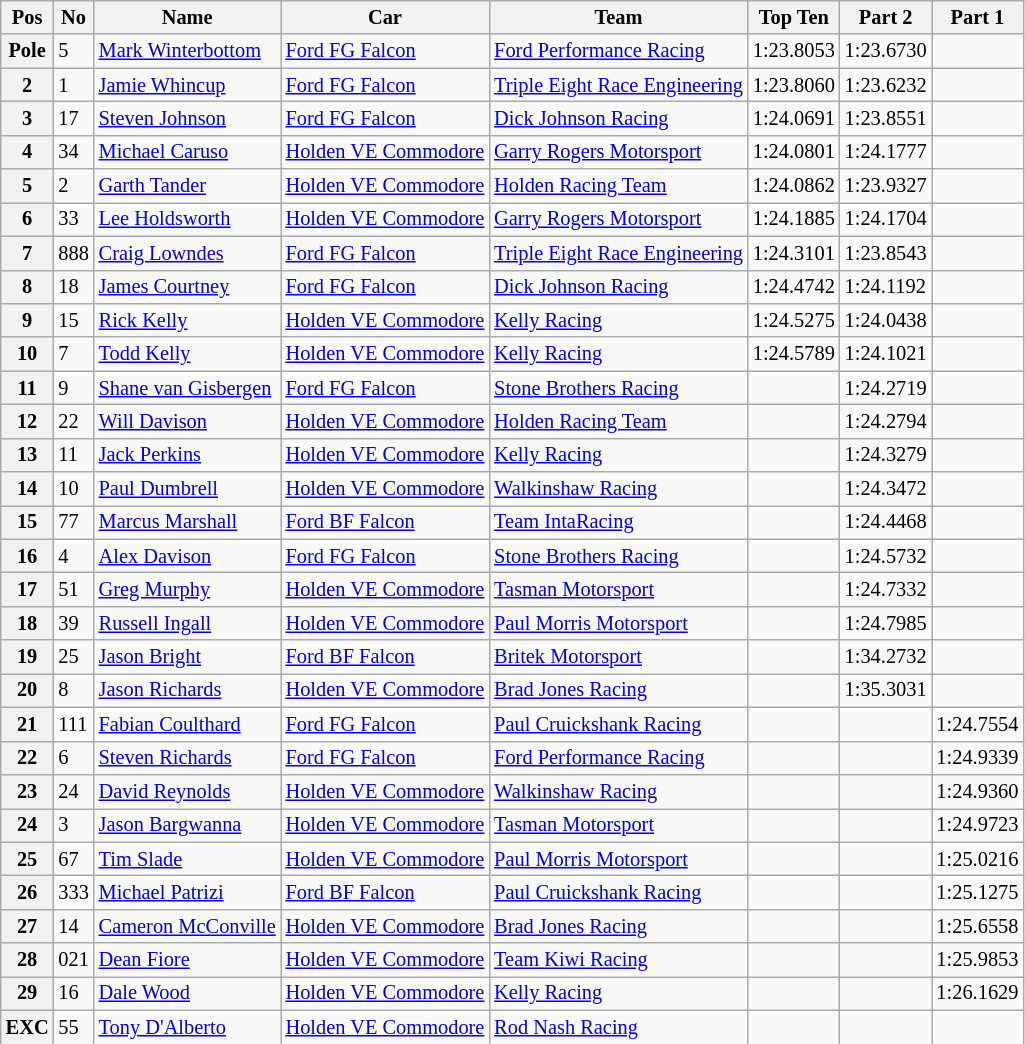<table class="wikitable" style="font-size: 85%;">
<tr>
<th>Pos</th>
<th>No</th>
<th>Name</th>
<th>Car</th>
<th>Team</th>
<th>Top Ten</th>
<th>Part 2</th>
<th>Part 1</th>
</tr>
<tr>
<th>Pole</th>
<td>5</td>
<td> <a href='#'>Mark Winterbottom</a></td>
<td><a href='#'>Ford FG Falcon</a></td>
<td><a href='#'>Ford Performance Racing</a></td>
<td>1:23.8053</td>
<td>1:23.6730</td>
<td></td>
</tr>
<tr>
<th>2</th>
<td>1</td>
<td> <a href='#'>Jamie Whincup</a></td>
<td><a href='#'>Ford FG Falcon</a></td>
<td><a href='#'>Triple Eight Race Engineering</a></td>
<td>1:23.8060</td>
<td>1:23.6232</td>
<td></td>
</tr>
<tr>
<th>3</th>
<td>17</td>
<td> <a href='#'>Steven Johnson</a></td>
<td><a href='#'>Ford FG Falcon</a></td>
<td><a href='#'>Dick Johnson Racing</a></td>
<td>1:24.0691</td>
<td>1:23.8551</td>
<td></td>
</tr>
<tr>
<th>4</th>
<td>34</td>
<td> <a href='#'>Michael Caruso</a></td>
<td><a href='#'>Holden VE Commodore</a></td>
<td><a href='#'>Garry Rogers Motorsport</a></td>
<td>1:24.0801</td>
<td>1:24.1777</td>
<td></td>
</tr>
<tr>
<th>5</th>
<td>2</td>
<td> <a href='#'>Garth Tander</a></td>
<td><a href='#'>Holden VE Commodore</a></td>
<td><a href='#'>Holden Racing Team</a></td>
<td>1:24.0862</td>
<td>1:23.9327</td>
<td></td>
</tr>
<tr>
<th>6</th>
<td>33</td>
<td> <a href='#'>Lee Holdsworth</a></td>
<td><a href='#'>Holden VE Commodore</a></td>
<td><a href='#'>Garry Rogers Motorsport</a></td>
<td>1:24.1885</td>
<td>1:24.1704</td>
<td></td>
</tr>
<tr>
<th>7</th>
<td>888</td>
<td> <a href='#'>Craig Lowndes</a></td>
<td><a href='#'>Ford FG Falcon</a></td>
<td><a href='#'>Triple Eight Race Engineering</a></td>
<td>1:24.3101</td>
<td>1:23.8543</td>
<td></td>
</tr>
<tr>
<th>8</th>
<td>18</td>
<td> <a href='#'>James Courtney</a></td>
<td><a href='#'>Ford FG Falcon</a></td>
<td><a href='#'>Dick Johnson Racing</a></td>
<td>1:24.4742</td>
<td>1:24.1192</td>
<td></td>
</tr>
<tr>
<th>9</th>
<td>15</td>
<td> <a href='#'>Rick Kelly</a></td>
<td><a href='#'>Holden VE Commodore</a></td>
<td><a href='#'>Kelly Racing</a></td>
<td>1:24.5275</td>
<td>1:24.0438</td>
<td></td>
</tr>
<tr>
<th>10</th>
<td>7</td>
<td> <a href='#'>Todd Kelly</a></td>
<td><a href='#'>Holden VE Commodore</a></td>
<td><a href='#'>Kelly Racing</a></td>
<td>1:24.5789</td>
<td>1:24.1021</td>
<td></td>
</tr>
<tr>
<th>11</th>
<td>9</td>
<td> <a href='#'>Shane van Gisbergen</a></td>
<td><a href='#'>Ford FG Falcon</a></td>
<td><a href='#'>Stone Brothers Racing</a></td>
<td></td>
<td>1:24.2719</td>
<td></td>
</tr>
<tr>
<th>12</th>
<td>22</td>
<td> <a href='#'>Will Davison</a></td>
<td><a href='#'>Holden VE Commodore</a></td>
<td><a href='#'>Holden Racing Team</a></td>
<td></td>
<td>1:24.2794</td>
<td></td>
</tr>
<tr>
<th>13</th>
<td>11</td>
<td> <a href='#'>Jack Perkins</a></td>
<td><a href='#'>Holden VE Commodore</a></td>
<td><a href='#'>Kelly Racing</a></td>
<td></td>
<td>1:24.3279</td>
<td></td>
</tr>
<tr>
<th>14</th>
<td>10</td>
<td> <a href='#'>Paul Dumbrell</a></td>
<td><a href='#'>Holden VE Commodore</a></td>
<td><a href='#'>Walkinshaw Racing</a></td>
<td></td>
<td>1:24.3472</td>
<td></td>
</tr>
<tr>
<th>15</th>
<td>77</td>
<td> <a href='#'>Marcus Marshall</a></td>
<td><a href='#'>Ford BF Falcon</a></td>
<td><a href='#'>Team IntaRacing</a></td>
<td></td>
<td>1:24.4468</td>
<td></td>
</tr>
<tr>
<th>16</th>
<td>4</td>
<td> <a href='#'>Alex Davison</a></td>
<td><a href='#'>Ford FG Falcon</a></td>
<td><a href='#'>Stone Brothers Racing</a></td>
<td></td>
<td>1:24.5732</td>
<td></td>
</tr>
<tr>
<th>17</th>
<td>51</td>
<td> <a href='#'>Greg Murphy</a></td>
<td><a href='#'>Holden VE Commodore</a></td>
<td><a href='#'>Tasman Motorsport</a></td>
<td></td>
<td>1:24.7332</td>
<td></td>
</tr>
<tr>
<th>18</th>
<td>39</td>
<td> <a href='#'>Russell Ingall</a></td>
<td><a href='#'>Holden VE Commodore</a></td>
<td><a href='#'>Paul Morris Motorsport</a></td>
<td></td>
<td>1:24.7985</td>
<td></td>
</tr>
<tr>
<th>19</th>
<td>25</td>
<td> <a href='#'>Jason Bright</a></td>
<td><a href='#'>Ford BF Falcon</a></td>
<td><a href='#'>Britek Motorsport</a></td>
<td></td>
<td>1:34.2732</td>
<td></td>
</tr>
<tr>
<th>20</th>
<td>8</td>
<td> <a href='#'>Jason Richards</a></td>
<td><a href='#'>Holden VE Commodore</a></td>
<td><a href='#'>Brad Jones Racing</a></td>
<td></td>
<td>1:35.3031</td>
<td></td>
</tr>
<tr>
<th>21</th>
<td>111</td>
<td> <a href='#'>Fabian Coulthard</a></td>
<td><a href='#'>Ford FG Falcon</a></td>
<td><a href='#'>Paul Cruickshank Racing</a></td>
<td></td>
<td></td>
<td>1:24.7554</td>
</tr>
<tr>
<th>22</th>
<td>6</td>
<td> <a href='#'>Steven Richards</a></td>
<td><a href='#'>Ford FG Falcon</a></td>
<td><a href='#'>Ford Performance Racing</a></td>
<td></td>
<td></td>
<td>1:24.9339</td>
</tr>
<tr>
<th>23</th>
<td>24</td>
<td> <a href='#'>David Reynolds</a></td>
<td><a href='#'>Holden VE Commodore</a></td>
<td><a href='#'>Walkinshaw Racing</a></td>
<td></td>
<td></td>
<td>1:24.9360</td>
</tr>
<tr>
<th>24</th>
<td>3</td>
<td> <a href='#'>Jason Bargwanna</a></td>
<td><a href='#'>Holden VE Commodore</a></td>
<td><a href='#'>Tasman Motorsport</a></td>
<td></td>
<td></td>
<td>1:24.9723</td>
</tr>
<tr>
<th>25</th>
<td>67</td>
<td> <a href='#'>Tim Slade</a></td>
<td><a href='#'>Holden VE Commodore</a></td>
<td><a href='#'>Paul Morris Motorsport</a></td>
<td></td>
<td></td>
<td>1:25.0216</td>
</tr>
<tr>
<th>26</th>
<td>333</td>
<td> <a href='#'>Michael Patrizi</a></td>
<td><a href='#'>Ford BF Falcon</a></td>
<td><a href='#'>Paul Cruickshank Racing</a></td>
<td></td>
<td></td>
<td>1:25.1275</td>
</tr>
<tr>
<th>27</th>
<td>14</td>
<td> <a href='#'>Cameron McConville</a></td>
<td><a href='#'>Holden VE Commodore</a></td>
<td><a href='#'>Brad Jones Racing</a></td>
<td></td>
<td></td>
<td>1:25.6558</td>
</tr>
<tr>
<th>28</th>
<td>021</td>
<td> <a href='#'>Dean Fiore</a></td>
<td><a href='#'>Holden VE Commodore</a></td>
<td><a href='#'>Team Kiwi Racing</a></td>
<td></td>
<td></td>
<td>1:25.9853</td>
</tr>
<tr>
<th>29</th>
<td>16</td>
<td> <a href='#'>Dale Wood</a></td>
<td><a href='#'>Holden VE Commodore</a></td>
<td><a href='#'>Kelly Racing</a></td>
<td></td>
<td></td>
<td>1:26.1629</td>
</tr>
<tr>
<th>EXC</th>
<td>55</td>
<td> <a href='#'>Tony D'Alberto</a></td>
<td><a href='#'>Holden VE Commodore</a></td>
<td><a href='#'>Rod Nash Racing</a></td>
<td></td>
<td></td>
<td></td>
</tr>
<tr>
</tr>
</table>
